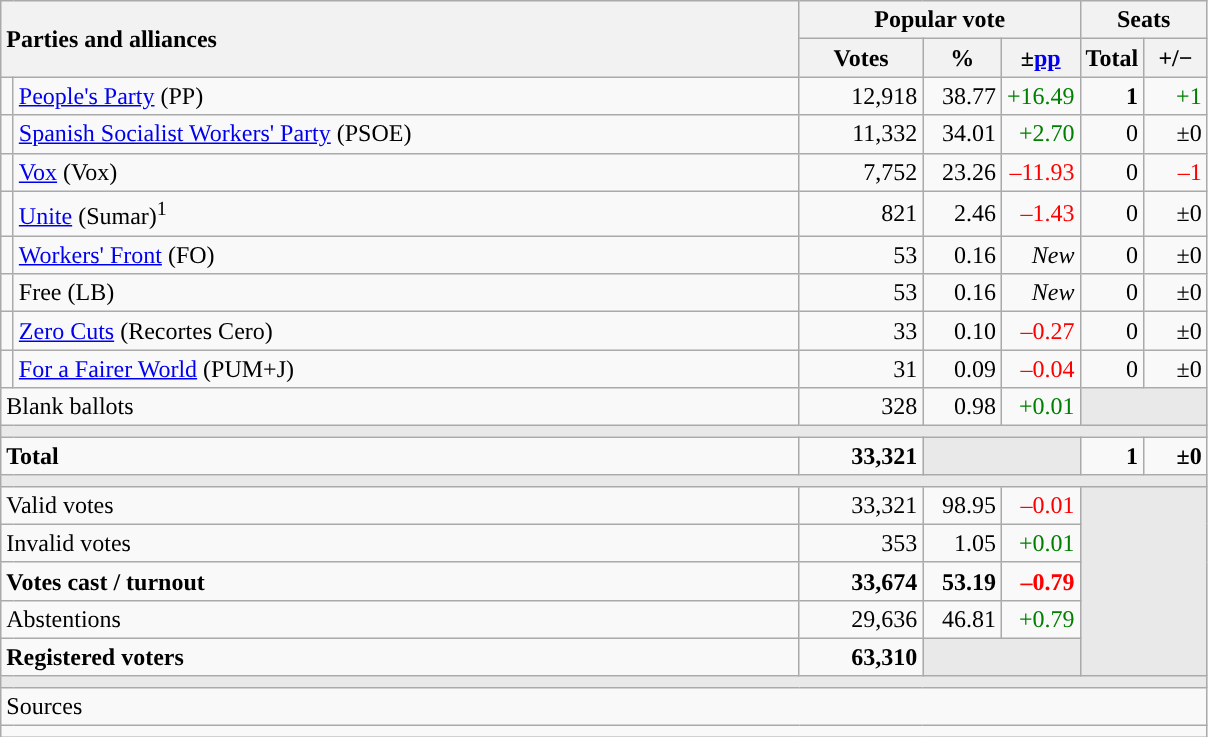<table class="wikitable" style="text-align:right;">
<tr>
<th style="text-align:left;" rowspan="2" colspan="2" width="525">Parties and alliances</th>
<th colspan="3">Popular vote</th>
<th colspan="2">Seats</th>
</tr>
<tr>
<th width="75">Votes</th>
<th width="45">%</th>
<th width="45">±<a href='#'>pp</a></th>
<th width="35">Total</th>
<th width="35">+/−</th>
</tr>
<tr>
<td width="1" style="color:inherit;background:"></td>
<td align="left"><a href='#'>People's Party</a> (PP)</td>
<td>12,918</td>
<td>38.77</td>
<td style="color:green;">+16.49</td>
<td><strong>1</strong></td>
<td style="color:green;">+1</td>
</tr>
<tr>
<td style="color:inherit;background:"></td>
<td align="left"><a href='#'>Spanish Socialist Workers' Party</a> (PSOE)</td>
<td>11,332</td>
<td>34.01</td>
<td style="color:green;">+2.70</td>
<td>0</td>
<td>±0</td>
</tr>
<tr>
<td style="color:inherit;background:"></td>
<td align="left"><a href='#'>Vox</a> (Vox)</td>
<td>7,752</td>
<td>23.26</td>
<td style="color:red;">–11.93</td>
<td>0</td>
<td style="color:red;">–1</td>
</tr>
<tr>
<td style="color:inherit;background:"></td>
<td align="left"><a href='#'>Unite</a> (Sumar)<sup>1</sup></td>
<td>821</td>
<td>2.46</td>
<td style="color:red;">–1.43</td>
<td>0</td>
<td>±0</td>
</tr>
<tr>
<td style="color:inherit;background:"></td>
<td align="left"><a href='#'>Workers' Front</a> (FO)</td>
<td>53</td>
<td>0.16</td>
<td><em>New</em></td>
<td>0</td>
<td>±0</td>
</tr>
<tr>
<td style="color:inherit;background:"></td>
<td align="left">Free (LB)</td>
<td>53</td>
<td>0.16</td>
<td><em>New</em></td>
<td>0</td>
<td>±0</td>
</tr>
<tr>
<td style="color:inherit;background:"></td>
<td align="left"><a href='#'>Zero Cuts</a> (Recortes Cero)</td>
<td>33</td>
<td>0.10</td>
<td style="color:red;">–0.27</td>
<td>0</td>
<td>±0</td>
</tr>
<tr>
<td style="color:inherit;background:"></td>
<td align="left"><a href='#'>For a Fairer World</a> (PUM+J)</td>
<td>31</td>
<td>0.09</td>
<td style="color:red;">–0.04</td>
<td>0</td>
<td>±0</td>
</tr>
<tr>
<td align="left" colspan="2">Blank ballots</td>
<td>328</td>
<td>0.98</td>
<td style="color:green;">+0.01</td>
<td bgcolor="#E9E9E9" colspan="2"></td>
</tr>
<tr>
<td colspan="7" bgcolor="#E9E9E9"></td>
</tr>
<tr style="font-weight:bold;">
<td align="left" colspan="2">Total</td>
<td>33,321</td>
<td bgcolor="#E9E9E9" colspan="2"></td>
<td>1</td>
<td>±0</td>
</tr>
<tr>
<td colspan="7" bgcolor="#E9E9E9"></td>
</tr>
<tr>
<td align="left" colspan="2">Valid votes</td>
<td>33,321</td>
<td>98.95</td>
<td style="color:red;">–0.01</td>
<td bgcolor="#E9E9E9" colspan="2" rowspan="5"></td>
</tr>
<tr>
<td align="left" colspan="2">Invalid votes</td>
<td>353</td>
<td>1.05</td>
<td style="color:green;">+0.01</td>
</tr>
<tr style="font-weight:bold;">
<td align="left" colspan="2">Votes cast / turnout</td>
<td>33,674</td>
<td>53.19</td>
<td style="color:red;">–0.79</td>
</tr>
<tr>
<td align="left" colspan="2">Abstentions</td>
<td>29,636</td>
<td>46.81</td>
<td style="color:green;">+0.79</td>
</tr>
<tr style="font-weight:bold;">
<td align="left" colspan="2">Registered voters</td>
<td>63,310</td>
<td bgcolor="#E9E9E9" colspan="2"></td>
</tr>
<tr>
<td colspan="7" bgcolor="#E9E9E9"></td>
</tr>
<tr>
<td align="left" colspan="7">Sources</td>
</tr>
<tr>
<td colspan="7" style="text-align:left; max-width:790px;"></td>
</tr>
</table>
